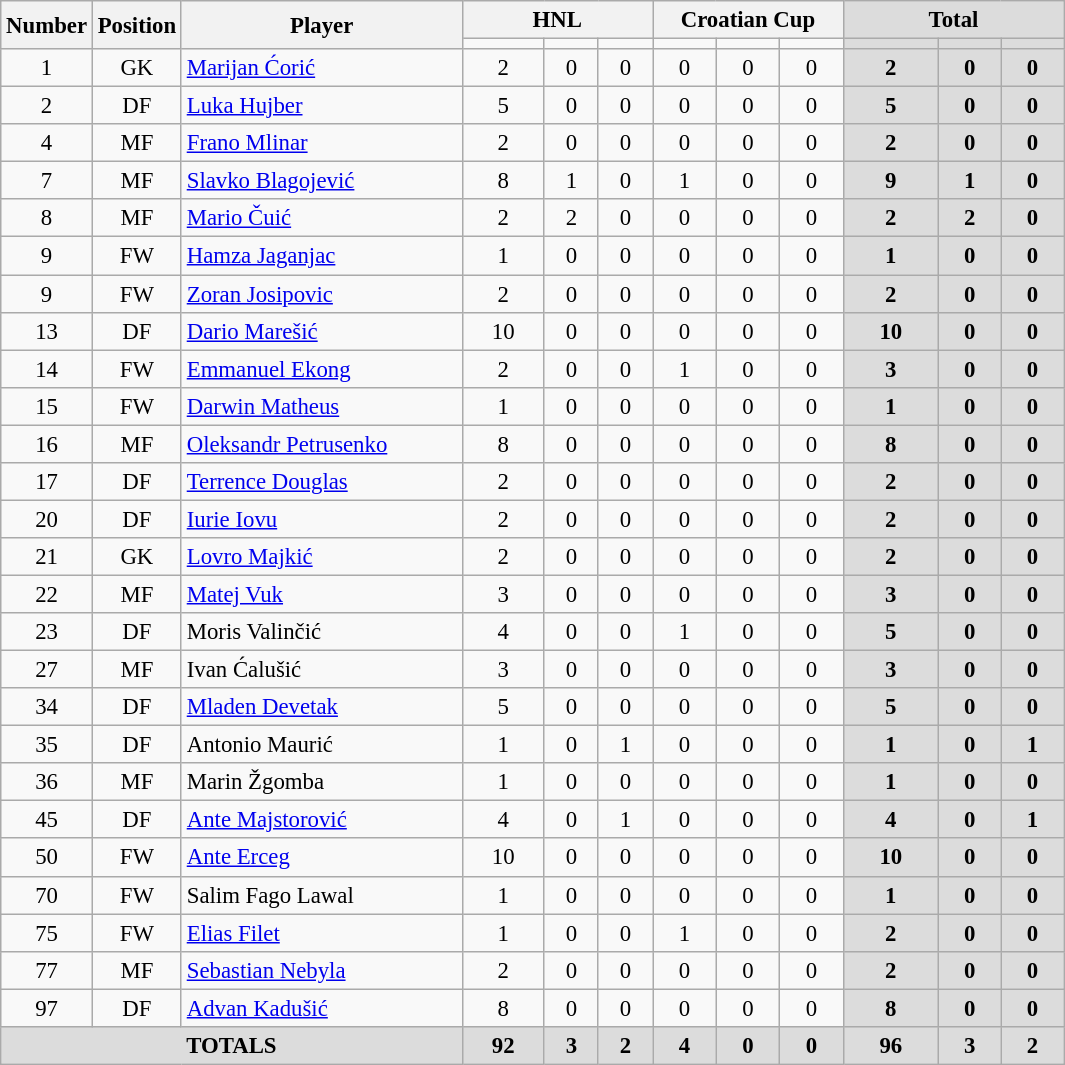<table class="wikitable" style="font-size: 95%; text-align: center;">
<tr>
<th width=40 rowspan="2" align="center">Number</th>
<th width=40 rowspan="2" align="center">Position</th>
<th width=180 rowspan="2" align="center">Player</th>
<th width=120 colspan="3" align="center">HNL</th>
<th width=120 colspan="3" align="center">Croatian Cup</th>
<th width=140 colspan="3" align="center" style="background: #DCDCDC">Total</th>
</tr>
<tr>
<td></td>
<td></td>
<td></td>
<td></td>
<td></td>
<td></td>
<th style="background: #DCDCDC"></th>
<th style="background: #DCDCDC"></th>
<th style="background: #DCDCDC"></th>
</tr>
<tr>
<td>1</td>
<td>GK</td>
<td style="text-align:left;"> <a href='#'>Marijan Ćorić</a></td>
<td>2</td>
<td>0</td>
<td>0</td>
<td>0</td>
<td>0</td>
<td>0</td>
<th style="background: #DCDCDC">2</th>
<th style="background: #DCDCDC">0</th>
<th style="background: #DCDCDC">0</th>
</tr>
<tr>
<td>2</td>
<td>DF</td>
<td style="text-align:left;"> <a href='#'>Luka Hujber</a></td>
<td>5</td>
<td>0</td>
<td>0</td>
<td>0</td>
<td>0</td>
<td>0</td>
<th style="background: #DCDCDC">5</th>
<th style="background: #DCDCDC">0</th>
<th style="background: #DCDCDC">0</th>
</tr>
<tr>
<td>4</td>
<td>MF</td>
<td style="text-align:left;"> <a href='#'>Frano Mlinar</a></td>
<td>2</td>
<td>0</td>
<td>0</td>
<td>0</td>
<td>0</td>
<td>0</td>
<th style="background: #DCDCDC">2</th>
<th style="background: #DCDCDC">0</th>
<th style="background: #DCDCDC">0</th>
</tr>
<tr>
<td>7</td>
<td>MF</td>
<td style="text-align:left;"> <a href='#'>Slavko Blagojević</a></td>
<td>8</td>
<td>1</td>
<td>0</td>
<td>1</td>
<td>0</td>
<td>0</td>
<th style="background: #DCDCDC">9</th>
<th style="background: #DCDCDC">1</th>
<th style="background: #DCDCDC">0</th>
</tr>
<tr>
<td>8</td>
<td>MF</td>
<td style="text-align:left;"> <a href='#'>Mario Čuić</a></td>
<td>2</td>
<td>2</td>
<td>0</td>
<td>0</td>
<td>0</td>
<td>0</td>
<th style="background: #DCDCDC">2</th>
<th style="background: #DCDCDC">2</th>
<th style="background: #DCDCDC">0</th>
</tr>
<tr>
<td>9</td>
<td>FW</td>
<td style="text-align:left;"> <a href='#'>Hamza Jaganjac</a></td>
<td>1</td>
<td>0</td>
<td>0</td>
<td>0</td>
<td>0</td>
<td>0</td>
<th style="background: #DCDCDC">1</th>
<th style="background: #DCDCDC">0</th>
<th style="background: #DCDCDC">0</th>
</tr>
<tr>
<td>9</td>
<td>FW</td>
<td style="text-align:left;"> <a href='#'>Zoran Josipovic</a></td>
<td>2</td>
<td>0</td>
<td>0</td>
<td>0</td>
<td>0</td>
<td>0</td>
<th style="background: #DCDCDC">2</th>
<th style="background: #DCDCDC">0</th>
<th style="background: #DCDCDC">0</th>
</tr>
<tr>
<td>13</td>
<td>DF</td>
<td style="text-align:left;"> <a href='#'>Dario Marešić</a></td>
<td>10</td>
<td>0</td>
<td>0</td>
<td>0</td>
<td>0</td>
<td>0</td>
<th style="background: #DCDCDC">10</th>
<th style="background: #DCDCDC">0</th>
<th style="background: #DCDCDC">0</th>
</tr>
<tr>
<td>14</td>
<td>FW</td>
<td style="text-align:left;"> <a href='#'>Emmanuel Ekong</a></td>
<td>2</td>
<td>0</td>
<td>0</td>
<td>1</td>
<td>0</td>
<td>0</td>
<th style="background: #DCDCDC">3</th>
<th style="background: #DCDCDC">0</th>
<th style="background: #DCDCDC">0</th>
</tr>
<tr>
<td>15</td>
<td>FW</td>
<td style="text-align:left;"> <a href='#'>Darwin Matheus</a></td>
<td>1</td>
<td>0</td>
<td>0</td>
<td>0</td>
<td>0</td>
<td>0</td>
<th style="background: #DCDCDC">1</th>
<th style="background: #DCDCDC">0</th>
<th style="background: #DCDCDC">0</th>
</tr>
<tr>
<td>16</td>
<td>MF</td>
<td style="text-align:left;"> <a href='#'>Oleksandr Petrusenko</a></td>
<td>8</td>
<td>0</td>
<td>0</td>
<td>0</td>
<td>0</td>
<td>0</td>
<th style="background: #DCDCDC">8</th>
<th style="background: #DCDCDC">0</th>
<th style="background: #DCDCDC">0</th>
</tr>
<tr>
<td>17</td>
<td>DF</td>
<td style="text-align:left;"> <a href='#'>Terrence Douglas</a></td>
<td>2</td>
<td>0</td>
<td>0</td>
<td>0</td>
<td>0</td>
<td>0</td>
<th style="background: #DCDCDC">2</th>
<th style="background: #DCDCDC">0</th>
<th style="background: #DCDCDC">0</th>
</tr>
<tr>
<td>20</td>
<td>DF</td>
<td style="text-align:left;"> <a href='#'>Iurie Iovu</a></td>
<td>2</td>
<td>0</td>
<td>0</td>
<td>0</td>
<td>0</td>
<td>0</td>
<th style="background: #DCDCDC">2</th>
<th style="background: #DCDCDC">0</th>
<th style="background: #DCDCDC">0</th>
</tr>
<tr>
<td>21</td>
<td>GK</td>
<td style="text-align:left;"> <a href='#'>Lovro Majkić</a></td>
<td>2</td>
<td>0</td>
<td>0</td>
<td>0</td>
<td>0</td>
<td>0</td>
<th style="background: #DCDCDC">2</th>
<th style="background: #DCDCDC">0</th>
<th style="background: #DCDCDC">0</th>
</tr>
<tr>
<td>22</td>
<td>MF</td>
<td style="text-align:left;"> <a href='#'>Matej Vuk</a></td>
<td>3</td>
<td>0</td>
<td>0</td>
<td>0</td>
<td>0</td>
<td>0</td>
<th style="background: #DCDCDC">3</th>
<th style="background: #DCDCDC">0</th>
<th style="background: #DCDCDC">0</th>
</tr>
<tr>
<td>23</td>
<td>DF</td>
<td style="text-align:left;"> Moris Valinčić</td>
<td>4</td>
<td>0</td>
<td>0</td>
<td>1</td>
<td>0</td>
<td>0</td>
<th style="background: #DCDCDC">5</th>
<th style="background: #DCDCDC">0</th>
<th style="background: #DCDCDC">0</th>
</tr>
<tr>
<td>27</td>
<td>MF</td>
<td style="text-align:left;"> Ivan Ćalušić</td>
<td>3</td>
<td>0</td>
<td>0</td>
<td>0</td>
<td>0</td>
<td>0</td>
<th style="background: #DCDCDC">3</th>
<th style="background: #DCDCDC">0</th>
<th style="background: #DCDCDC">0</th>
</tr>
<tr>
<td>34</td>
<td>DF</td>
<td style="text-align:left;"> <a href='#'>Mladen Devetak</a></td>
<td>5</td>
<td>0</td>
<td>0</td>
<td>0</td>
<td>0</td>
<td>0</td>
<th style="background: #DCDCDC">5</th>
<th style="background: #DCDCDC">0</th>
<th style="background: #DCDCDC">0</th>
</tr>
<tr>
<td>35</td>
<td>DF</td>
<td style="text-align:left;"> Antonio Maurić</td>
<td>1</td>
<td>0</td>
<td>1</td>
<td>0</td>
<td>0</td>
<td>0</td>
<th style="background: #DCDCDC">1</th>
<th style="background: #DCDCDC">0</th>
<th style="background: #DCDCDC">1</th>
</tr>
<tr>
<td>36</td>
<td>MF</td>
<td style="text-align:left;"> Marin Žgomba</td>
<td>1</td>
<td>0</td>
<td>0</td>
<td>0</td>
<td>0</td>
<td>0</td>
<th style="background: #DCDCDC">1</th>
<th style="background: #DCDCDC">0</th>
<th style="background: #DCDCDC">0</th>
</tr>
<tr>
<td>45</td>
<td>DF</td>
<td style="text-align:left;"> <a href='#'>Ante Majstorović</a></td>
<td>4</td>
<td>0</td>
<td>1</td>
<td>0</td>
<td>0</td>
<td>0</td>
<th style="background: #DCDCDC">4</th>
<th style="background: #DCDCDC">0</th>
<th style="background: #DCDCDC">1</th>
</tr>
<tr>
<td>50</td>
<td>FW</td>
<td style="text-align:left;"> <a href='#'>Ante Erceg</a></td>
<td>10</td>
<td>0</td>
<td>0</td>
<td>0</td>
<td>0</td>
<td>0</td>
<th style="background: #DCDCDC">10</th>
<th style="background: #DCDCDC">0</th>
<th style="background: #DCDCDC">0</th>
</tr>
<tr>
<td>70</td>
<td>FW</td>
<td style="text-align:left;"> Salim Fago Lawal</td>
<td>1</td>
<td>0</td>
<td>0</td>
<td>0</td>
<td>0</td>
<td>0</td>
<th style="background: #DCDCDC">1</th>
<th style="background: #DCDCDC">0</th>
<th style="background: #DCDCDC">0</th>
</tr>
<tr>
<td>75</td>
<td>FW</td>
<td style="text-align:left;"> <a href='#'>Elias Filet</a></td>
<td>1</td>
<td>0</td>
<td>0</td>
<td>1</td>
<td>0</td>
<td>0</td>
<th style="background: #DCDCDC">2</th>
<th style="background: #DCDCDC">0</th>
<th style="background: #DCDCDC">0</th>
</tr>
<tr>
<td>77</td>
<td>MF</td>
<td style="text-align:left;"> <a href='#'>Sebastian Nebyla</a></td>
<td>2</td>
<td>0</td>
<td>0</td>
<td>0</td>
<td>0</td>
<td>0</td>
<th style="background: #DCDCDC">2</th>
<th style="background: #DCDCDC">0</th>
<th style="background: #DCDCDC">0</th>
</tr>
<tr>
<td>97</td>
<td>DF</td>
<td style="text-align:left;"> <a href='#'>Advan Kadušić</a></td>
<td>8</td>
<td>0</td>
<td>0</td>
<td>0</td>
<td>0</td>
<td>0</td>
<th style="background: #DCDCDC">8</th>
<th style="background: #DCDCDC">0</th>
<th style="background: #DCDCDC">0</th>
</tr>
<tr>
<th colspan="3" align="center" style="background: #DCDCDC">TOTALS</th>
<th style="background: #DCDCDC">92</th>
<th style="background: #DCDCDC">3</th>
<th style="background: #DCDCDC">2</th>
<th style="background: #DCDCDC">4</th>
<th style="background: #DCDCDC">0</th>
<th style="background: #DCDCDC">0</th>
<th style="background: #DCDCDC">96</th>
<th style="background: #DCDCDC">3</th>
<th style="background: #DCDCDC">2</th>
</tr>
</table>
